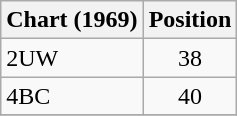<table class="wikitable sortable plainrowheaders">
<tr>
<th scope="col">Chart (1969)</th>
<th scope="col">Position</th>
</tr>
<tr>
<td>2UW</td>
<td style="text-align:center;">38</td>
</tr>
<tr>
<td>4BC</td>
<td style="text-align:center;">40</td>
</tr>
<tr>
</tr>
</table>
